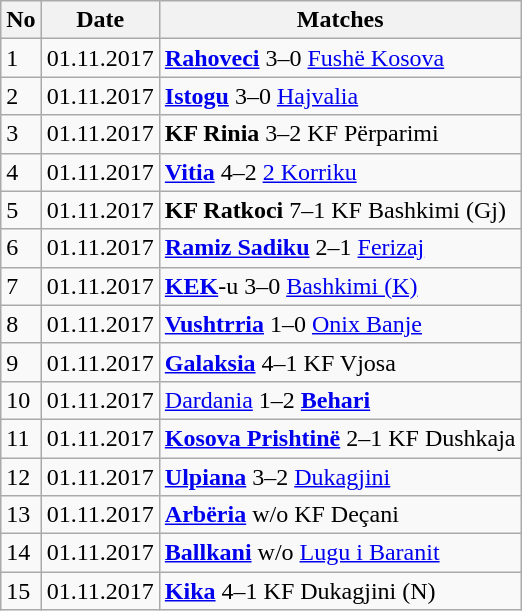<table class="wikitable">
<tr>
<th>No</th>
<th>Date</th>
<th>Matches</th>
</tr>
<tr>
<td>1</td>
<td>01.11.2017</td>
<td><strong><a href='#'>Rahoveci</a></strong> 3–0 <a href='#'>Fushë Kosova</a></td>
</tr>
<tr>
<td>2</td>
<td>01.11.2017</td>
<td><strong><a href='#'>Istogu</a></strong> 3–0 <a href='#'>Hajvalia</a></td>
</tr>
<tr>
<td>3</td>
<td>01.11.2017</td>
<td><strong>KF Rinia</strong> 3–2 KF Përparimi</td>
</tr>
<tr>
<td>4</td>
<td>01.11.2017</td>
<td><strong><a href='#'>Vitia</a></strong> 4–2 <a href='#'>2 Korriku</a></td>
</tr>
<tr>
<td>5</td>
<td>01.11.2017</td>
<td><strong>KF Ratkoci</strong> 7–1 KF Bashkimi (Gj)</td>
</tr>
<tr>
<td>6</td>
<td>01.11.2017</td>
<td><strong><a href='#'>Ramiz Sadiku</a></strong> 2–1 <a href='#'>Ferizaj</a></td>
</tr>
<tr>
<td>7</td>
<td>01.11.2017</td>
<td><strong><a href='#'>KEK</a></strong>-u 3–0 <a href='#'>Bashkimi (K)</a></td>
</tr>
<tr>
<td>8</td>
<td>01.11.2017</td>
<td><strong><a href='#'>Vushtrria</a></strong> 1–0 <a href='#'>Onix Banje</a></td>
</tr>
<tr>
<td>9</td>
<td>01.11.2017</td>
<td><strong><a href='#'>Galaksia</a></strong> 4–1 KF Vjosa</td>
</tr>
<tr>
<td>10</td>
<td>01.11.2017</td>
<td><a href='#'>Dardania</a> 1–2 <strong><a href='#'>Behari</a></strong></td>
</tr>
<tr>
<td>11</td>
<td>01.11.2017</td>
<td><strong><a href='#'>Kosova Prishtinë</a></strong> 2–1 KF Dushkaja</td>
</tr>
<tr>
<td>12</td>
<td>01.11.2017</td>
<td><strong><a href='#'>Ulpiana</a></strong> 3–2 <a href='#'>Dukagjini</a></td>
</tr>
<tr>
<td>13</td>
<td>01.11.2017</td>
<td><strong><a href='#'>Arbëria</a></strong> w/o KF Deçani</td>
</tr>
<tr>
<td>14</td>
<td>01.11.2017</td>
<td><strong><a href='#'>Ballkani</a></strong> w/o <a href='#'>Lugu i Baranit</a></td>
</tr>
<tr>
<td>15</td>
<td>01.11.2017</td>
<td><strong><a href='#'>Kika</a></strong> 4–1 KF Dukagjini (N)</td>
</tr>
</table>
